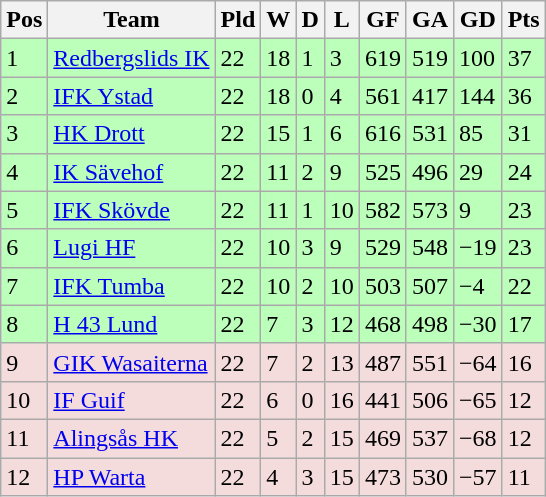<table class="wikitable">
<tr>
<th><span>Pos</span></th>
<th>Team</th>
<th><span>Pld</span></th>
<th><span>W</span></th>
<th><span>D</span></th>
<th><span>L</span></th>
<th><span>GF</span></th>
<th><span>GA</span></th>
<th><span>GD</span></th>
<th><span>Pts</span></th>
</tr>
<tr style="background:#bbffbb">
<td>1</td>
<td><a href='#'>Redbergslids IK</a></td>
<td>22</td>
<td>18</td>
<td>1</td>
<td>3</td>
<td>619</td>
<td>519</td>
<td>100</td>
<td>37</td>
</tr>
<tr style="background:#bbffbb">
<td>2</td>
<td><a href='#'>IFK Ystad</a></td>
<td>22</td>
<td>18</td>
<td>0</td>
<td>4</td>
<td>561</td>
<td>417</td>
<td>144</td>
<td>36</td>
</tr>
<tr style="background:#bbffbb">
<td>3</td>
<td><a href='#'>HK Drott</a></td>
<td>22</td>
<td>15</td>
<td>1</td>
<td>6</td>
<td>616</td>
<td>531</td>
<td>85</td>
<td>31</td>
</tr>
<tr style="background:#bbffbb">
<td>4</td>
<td><a href='#'>IK Sävehof</a></td>
<td>22</td>
<td>11</td>
<td>2</td>
<td>9</td>
<td>525</td>
<td>496</td>
<td>29</td>
<td>24</td>
</tr>
<tr style="background:#bbffbb">
<td>5</td>
<td><a href='#'>IFK Skövde</a></td>
<td>22</td>
<td>11</td>
<td>1</td>
<td>10</td>
<td>582</td>
<td>573</td>
<td>9</td>
<td>23</td>
</tr>
<tr style="background:#bbffbb">
<td>6</td>
<td><a href='#'>Lugi HF</a></td>
<td>22</td>
<td>10</td>
<td>3</td>
<td>9</td>
<td>529</td>
<td>548</td>
<td>−19</td>
<td>23</td>
</tr>
<tr style="background:#bbffbb">
<td>7</td>
<td><a href='#'>IFK Tumba</a></td>
<td>22</td>
<td>10</td>
<td>2</td>
<td>10</td>
<td>503</td>
<td>507</td>
<td>−4</td>
<td>22</td>
</tr>
<tr style="background:#bbffbb">
<td>8</td>
<td><a href='#'>H 43 Lund</a></td>
<td>22</td>
<td>7</td>
<td>3</td>
<td>12</td>
<td>468</td>
<td>498</td>
<td>−30</td>
<td>17</td>
</tr>
<tr style="background:#f4dcdc">
<td>9</td>
<td><a href='#'>GIK Wasaiterna</a></td>
<td>22</td>
<td>7</td>
<td>2</td>
<td>13</td>
<td>487</td>
<td>551</td>
<td>−64</td>
<td>16</td>
</tr>
<tr style="background:#f4dcdc">
<td>10</td>
<td><a href='#'>IF Guif</a></td>
<td>22</td>
<td>6</td>
<td>0</td>
<td>16</td>
<td>441</td>
<td>506</td>
<td>−65</td>
<td>12</td>
</tr>
<tr style="background:#f4dcdc">
<td>11</td>
<td><a href='#'>Alingsås HK</a></td>
<td>22</td>
<td>5</td>
<td>2</td>
<td>15</td>
<td>469</td>
<td>537</td>
<td>−68</td>
<td>12</td>
</tr>
<tr style="background:#f4dcdc">
<td>12</td>
<td><a href='#'>HP Warta</a></td>
<td>22</td>
<td>4</td>
<td>3</td>
<td>15</td>
<td>473</td>
<td>530</td>
<td>−57</td>
<td>11</td>
</tr>
</table>
